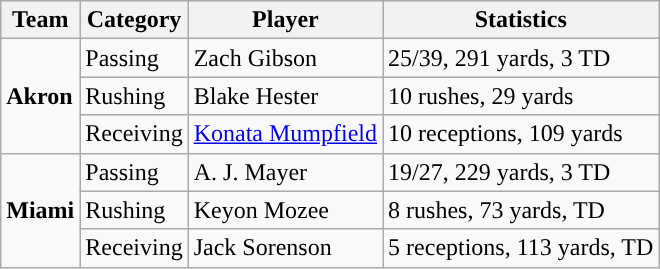<table class="wikitable" style="float: left;">
<tr>
<th>Team</th>
<th>Category</th>
<th>Player</th>
<th>Statistics</th>
</tr>
<tr>
<td rowspan=3><strong>Akron</strong></td>
<td>Passing</td>
<td>Zach Gibson</td>
<td>25/39, 291 yards, 3 TD</td>
</tr>
<tr>
<td>Rushing</td>
<td>Blake Hester</td>
<td>10 rushes, 29 yards</td>
</tr>
<tr>
<td>Receiving</td>
<td><a href='#'>Konata Mumpfield</a></td>
<td>10 receptions, 109 yards</td>
</tr>
<tr>
<td rowspan=3><strong>Miami</strong></td>
<td>Passing</td>
<td>A. J. Mayer</td>
<td>19/27, 229 yards, 3 TD</td>
</tr>
<tr>
<td>Rushing</td>
<td>Keyon Mozee</td>
<td>8 rushes, 73 yards, TD</td>
</tr>
<tr>
<td>Receiving</td>
<td>Jack Sorenson</td>
<td>5 receptions, 113 yards, TD</td>
</tr>
</table>
